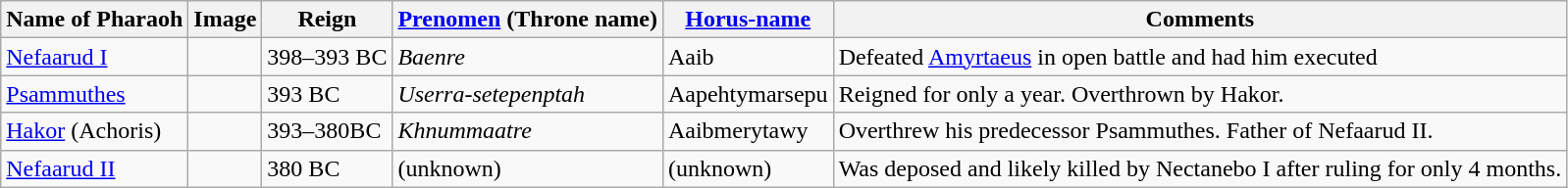<table class="wikitable">
<tr>
<th>Name of Pharaoh</th>
<th>Image</th>
<th>Reign</th>
<th><a href='#'>Prenomen</a> (Throne name)</th>
<th><a href='#'>Horus-name</a></th>
<th>Comments</th>
</tr>
<tr>
<td><a href='#'>Nefaarud I</a></td>
<td></td>
<td>398–393 BC</td>
<td><em>Baenre</em></td>
<td>Aaib</td>
<td>Defeated <a href='#'>Amyrtaeus</a> in open battle and had him executed</td>
</tr>
<tr>
<td><a href='#'>Psammuthes</a></td>
<td></td>
<td>393 BC</td>
<td><em>Userra-setepenptah</em></td>
<td>Aapehtymarsepu</td>
<td>Reigned for only a year. Overthrown by Hakor.</td>
</tr>
<tr>
<td><a href='#'>Hakor</a> (Achoris)</td>
<td></td>
<td>393–380BC</td>
<td><em>Khnummaatre</em></td>
<td>Aaibmerytawy</td>
<td>Overthrew his predecessor Psammuthes. Father of Nefaarud II.</td>
</tr>
<tr>
<td><a href='#'>Nefaarud II</a></td>
<td></td>
<td>380 BC</td>
<td>(unknown)</td>
<td>(unknown)</td>
<td>Was deposed and likely killed by Nectanebo I after ruling for only 4 months.</td>
</tr>
</table>
